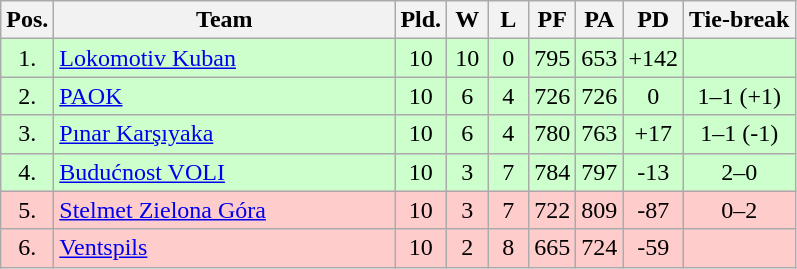<table class="wikitable" style="text-align:center">
<tr>
<th width=15>Pos.</th>
<th width=220>Team</th>
<th width=20>Pld.</th>
<th width=20>W</th>
<th width=20>L</th>
<th width=20>PF</th>
<th width=20>PA</th>
<th width=20>PD</th>
<th>Tie-break</th>
</tr>
<tr style="background:#ccffcc;">
<td>1.</td>
<td align=left> <a href='#'>Lokomotiv Kuban</a></td>
<td>10</td>
<td>10</td>
<td>0</td>
<td>795</td>
<td>653</td>
<td>+142</td>
<td></td>
</tr>
<tr style="background:#ccffcc;">
<td>2.</td>
<td align=left> <a href='#'>PAOK</a></td>
<td>10</td>
<td>6</td>
<td>4</td>
<td>726</td>
<td>726</td>
<td>0</td>
<td>1–1 (+1)</td>
</tr>
<tr style="background:#ccffcc;">
<td>3.</td>
<td align=left> <a href='#'>Pınar Karşıyaka</a></td>
<td>10</td>
<td>6</td>
<td>4</td>
<td>780</td>
<td>763</td>
<td>+17</td>
<td>1–1 (-1)</td>
</tr>
<tr style="background:#ccffcc;">
<td>4.</td>
<td align=left> <a href='#'>Budućnost VOLI</a></td>
<td>10</td>
<td>3</td>
<td>7</td>
<td>784</td>
<td>797</td>
<td>-13</td>
<td>2–0</td>
</tr>
<tr style="background:#ffcccc;">
<td>5.</td>
<td align=left> <a href='#'>Stelmet Zielona Góra</a></td>
<td>10</td>
<td>3</td>
<td>7</td>
<td>722</td>
<td>809</td>
<td>-87</td>
<td>0–2</td>
</tr>
<tr style="background:#ffcccc;">
<td>6.</td>
<td align=left> <a href='#'>Ventspils</a></td>
<td>10</td>
<td>2</td>
<td>8</td>
<td>665</td>
<td>724</td>
<td>-59</td>
<td></td>
</tr>
</table>
